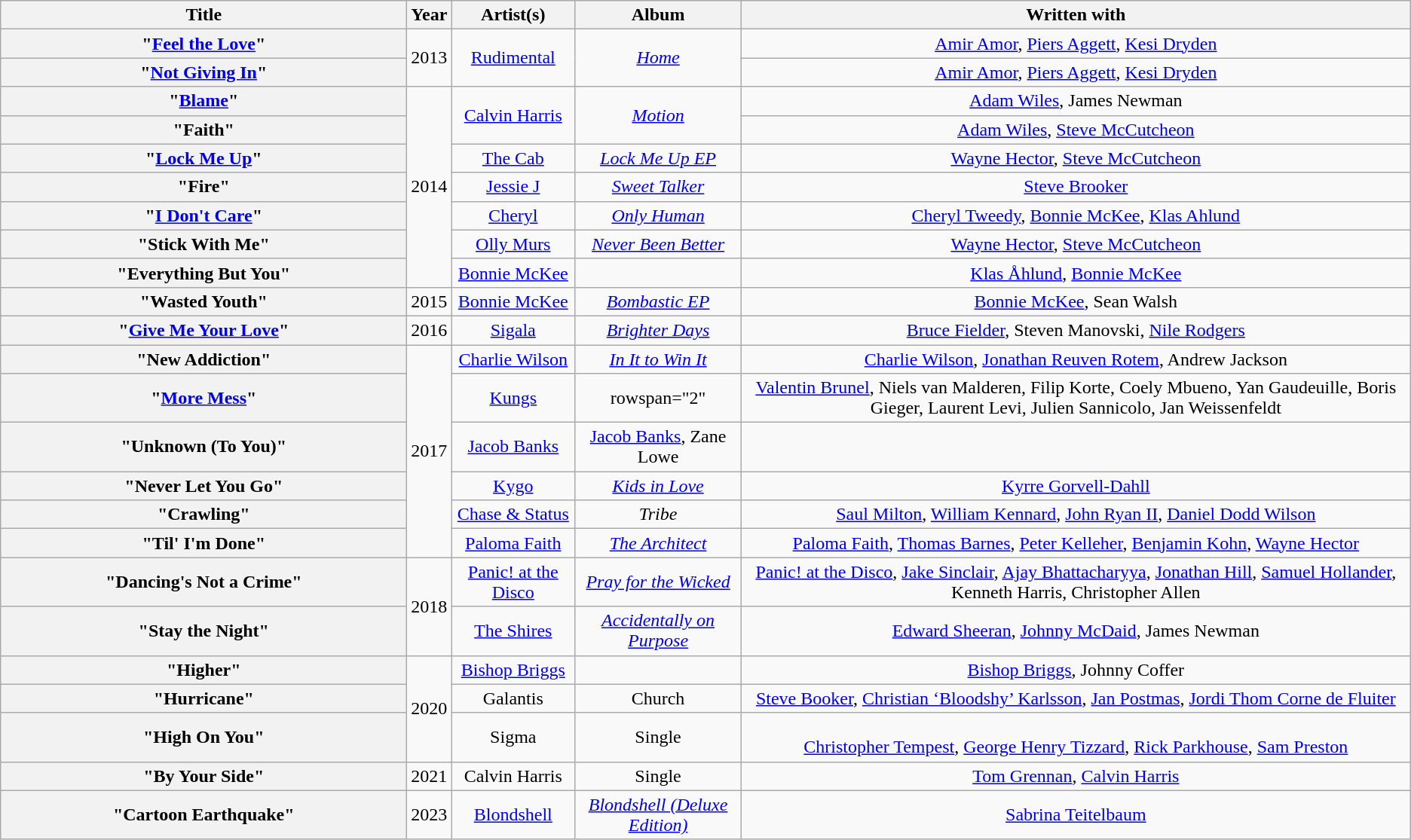<table class="wikitable plainrowheaders" style="text-align:center;">
<tr>
<th scope="col" style="width:22em;">Title</th>
<th scope="col" style="width:1em;">Year</th>
<th scope="col">Artist(s)</th>
<th scope="col">Album</th>
<th scope="col">Written with</th>
</tr>
<tr>
<th scope="row">"<a href='#'>Feel the Love</a>"<br></th>
<td rowspan="2">2013</td>
<td rowspan="2"><a href='#'>Rudimental</a></td>
<td rowspan="2"><em><a href='#'>Home</a></em></td>
<td><a href='#'>Amir Amor</a>, <a href='#'>Piers Aggett</a>, <a href='#'>Kesi Dryden</a></td>
</tr>
<tr>
<th scope="row">"<a href='#'>Not Giving In</a>"<br></th>
<td><a href='#'>Amir Amor</a>, <a href='#'>Piers Aggett</a>, <a href='#'>Kesi Dryden</a></td>
</tr>
<tr>
<th scope="row">"<a href='#'>Blame</a>"<br></th>
<td rowspan="7">2014</td>
<td rowspan="2"><a href='#'>Calvin Harris</a></td>
<td rowspan="2"><em><a href='#'>Motion</a></em></td>
<td><a href='#'>Adam Wiles</a>, James Newman</td>
</tr>
<tr>
<th scope="row">"Faith"</th>
<td><a href='#'>Adam Wiles</a>, <a href='#'>Steve McCutcheon</a></td>
</tr>
<tr>
<th scope="row">"<a href='#'>Lock Me Up</a>"</th>
<td><a href='#'>The Cab</a></td>
<td><em><a href='#'>Lock Me Up EP</a></em></td>
<td><a href='#'>Wayne Hector</a>, <a href='#'>Steve McCutcheon</a></td>
</tr>
<tr>
<th scope="row">"Fire"</th>
<td><a href='#'>Jessie J</a></td>
<td><em><a href='#'>Sweet Talker</a></em></td>
<td><a href='#'>Steve Brooker</a></td>
</tr>
<tr>
<th scope="row">"<a href='#'>I Don't Care</a>"</th>
<td><a href='#'>Cheryl</a></td>
<td><em><a href='#'>Only Human</a></em></td>
<td><a href='#'>Cheryl Tweedy</a>, <a href='#'>Bonnie McKee</a>, <a href='#'>Klas Ahlund</a></td>
</tr>
<tr>
<th scope="row">"Stick With Me"</th>
<td><a href='#'>Olly Murs</a></td>
<td><em><a href='#'>Never Been Better</a></em></td>
<td><a href='#'>Wayne Hector</a>, <a href='#'>Steve McCutcheon</a></td>
</tr>
<tr>
<th scope="row">"Everything But You"</th>
<td><a href='#'>Bonnie McKee</a></td>
<td></td>
<td><a href='#'>Klas Åhlund</a>, <a href='#'>Bonnie McKee</a></td>
</tr>
<tr>
<th scope="row">"Wasted Youth"</th>
<td>2015</td>
<td><a href='#'>Bonnie McKee</a></td>
<td><em><a href='#'>Bombastic EP</a></em></td>
<td><a href='#'>Bonnie McKee</a>, Sean Walsh</td>
</tr>
<tr>
<th scope="row">"<a href='#'>Give Me Your Love</a>"<br></th>
<td>2016</td>
<td><a href='#'>Sigala</a></td>
<td><em><a href='#'>Brighter Days</a></em></td>
<td><a href='#'>Bruce Fielder</a>, Steven Manovski, <a href='#'>Nile Rodgers</a></td>
</tr>
<tr>
<th scope="row">"New Addiction"</th>
<td rowspan="6">2017</td>
<td><a href='#'>Charlie Wilson</a></td>
<td><em><a href='#'>In It to Win It</a></em></td>
<td><a href='#'>Charlie Wilson</a>, <a href='#'>Jonathan Reuven Rotem</a>, Andrew Jackson</td>
</tr>
<tr>
<th scope="row">"<a href='#'>More Mess</a>"<br></th>
<td><a href='#'>Kungs</a></td>
<td>rowspan="2" </td>
<td><a href='#'>Valentin Brunel</a>, Niels van Malderen, Filip Korte, Coely Mbueno, Yan Gaudeuille, Boris Gieger, Laurent Levi, Julien Sannicolo, Jan Weissenfeldt</td>
</tr>
<tr>
<th scope="row">"Unknown (To You)"</th>
<td><a href='#'>Jacob Banks</a></td>
<td><a href='#'>Jacob Banks</a>, Zane Lowe</td>
</tr>
<tr>
<th scope="row">"Never Let You Go"<br></th>
<td><a href='#'>Kygo</a></td>
<td><em><a href='#'>Kids in Love</a></em></td>
<td><a href='#'>Kyrre Gorvell-Dahll</a></td>
</tr>
<tr>
<th scope="row">"Crawling"</th>
<td><a href='#'>Chase & Status</a></td>
<td><em>Tribe</em></td>
<td><a href='#'>Saul Milton</a>, <a href='#'>William Kennard</a>, <a href='#'>John Ryan II</a>, <a href='#'>Daniel Dodd Wilson</a></td>
</tr>
<tr>
<th scope="row">"Til' I'm Done"</th>
<td><a href='#'>Paloma Faith</a></td>
<td><em><a href='#'>The Architect</a></em></td>
<td><a href='#'>Paloma Faith</a>, <a href='#'>Thomas Barnes</a>, <a href='#'>Peter Kelleher</a>, <a href='#'>Benjamin Kohn</a>, <a href='#'>Wayne Hector</a></td>
</tr>
<tr>
<th scope="row">"Dancing's Not a Crime"</th>
<td rowspan="2">2018</td>
<td><a href='#'>Panic! at the Disco</a></td>
<td><em><a href='#'>Pray for the Wicked</a></em></td>
<td><a href='#'>Panic! at the Disco</a>, <a href='#'>Jake Sinclair</a>, <a href='#'>Ajay Bhattacharyya</a>, <a href='#'>Jonathan Hill</a>, <a href='#'>Samuel Hollander</a>, Kenneth Harris, Christopher Allen</td>
</tr>
<tr>
<th scope="row">"Stay the Night"</th>
<td><a href='#'>The Shires</a></td>
<td><em><a href='#'>Accidentally on Purpose</a></em></td>
<td><a href='#'>Edward Sheeran</a>, <a href='#'>Johnny McDaid</a>, James Newman</td>
</tr>
<tr>
<th scope="row">"Higher"</th>
<td rowspan="3">2020</td>
<td><a href='#'>Bishop Briggs</a></td>
<td></td>
<td><a href='#'>Bishop Briggs</a>, Johnny Coffer</td>
</tr>
<tr>
<th scope="row">"Hurricane"<br></th>
<td>Galantis</td>
<td>Church</td>
<td><a href='#'>Steve Booker</a>, <a href='#'>Christian ‘Bloodshy’ Karlsson</a>, <a href='#'>Jan Postmas</a>, <a href='#'>Jordi Thom Corne de Fluiter</a></td>
</tr>
<tr>
<th scope="row">"High On You"<br></th>
<td>Sigma</td>
<td>Single</td>
<td><br><a href='#'>Christopher Tempest</a>, <a href='#'>George Henry Tizzard</a>, <a href='#'>Rick Parkhouse</a>, <a href='#'>Sam Preston</a></td>
</tr>
<tr>
<th scope="row">"By Your Side"<br></th>
<td>2021</td>
<td>Calvin Harris</td>
<td>Single</td>
<td><a href='#'>Tom Grennan</a>, <a href='#'>Calvin Harris</a></td>
</tr>
<tr>
<th scope="row">"Cartoon Earthquake"</th>
<td>2023</td>
<td><a href='#'>Blondshell</a></td>
<td><a href='#'><em>Blondshell (Deluxe Edition)</em></a></td>
<td><a href='#'>Sabrina Teitelbaum</a></td>
</tr>
</table>
